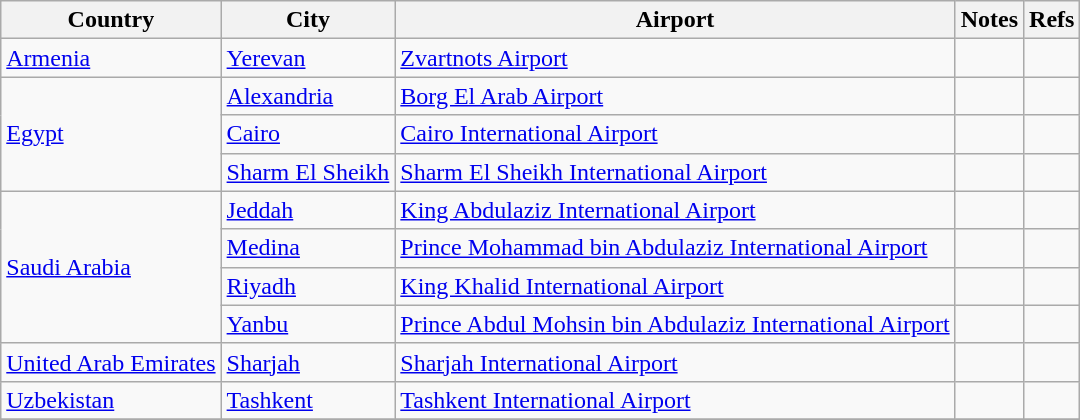<table class="sortable wikitable">
<tr>
<th>Country</th>
<th>City</th>
<th>Airport</th>
<th>Notes</th>
<th>Refs</th>
</tr>
<tr>
<td><a href='#'>Armenia</a></td>
<td><a href='#'>Yerevan</a></td>
<td><a href='#'>Zvartnots Airport</a></td>
<td></td>
<td align=center></td>
</tr>
<tr>
<td rowspan="3"><a href='#'>Egypt</a></td>
<td><a href='#'>Alexandria</a></td>
<td><a href='#'>Borg El Arab Airport</a></td>
<td></td>
<td align=center></td>
</tr>
<tr>
<td><a href='#'>Cairo</a></td>
<td><a href='#'>Cairo International Airport</a></td>
<td></td>
<td align=center></td>
</tr>
<tr>
<td><a href='#'>Sharm El Sheikh</a></td>
<td><a href='#'>Sharm El Sheikh International Airport</a></td>
<td></td>
<td align=center></td>
</tr>
<tr>
<td rowspan="4"><a href='#'>Saudi Arabia</a></td>
<td><a href='#'>Jeddah</a></td>
<td><a href='#'>King Abdulaziz International Airport</a></td>
<td></td>
<td align="center"></td>
</tr>
<tr>
<td><a href='#'>Medina</a></td>
<td><a href='#'>Prince Mohammad bin Abdulaziz International Airport</a></td>
<td></td>
<td></td>
</tr>
<tr>
<td><a href='#'>Riyadh</a></td>
<td><a href='#'>King Khalid International Airport</a></td>
<td></td>
<td align=center></td>
</tr>
<tr>
<td><a href='#'>Yanbu</a></td>
<td><a href='#'>Prince Abdul Mohsin bin Abdulaziz International Airport</a></td>
<td></td>
<td align="center"></td>
</tr>
<tr>
<td><a href='#'>United Arab Emirates</a></td>
<td><a href='#'>Sharjah</a></td>
<td><a href='#'>Sharjah International Airport</a></td>
<td></td>
<td align=center></td>
</tr>
<tr>
<td><a href='#'>Uzbekistan</a></td>
<td><a href='#'>Tashkent</a></td>
<td><a href='#'>Tashkent International Airport</a></td>
<td></td>
<td align=center></td>
</tr>
<tr>
</tr>
</table>
